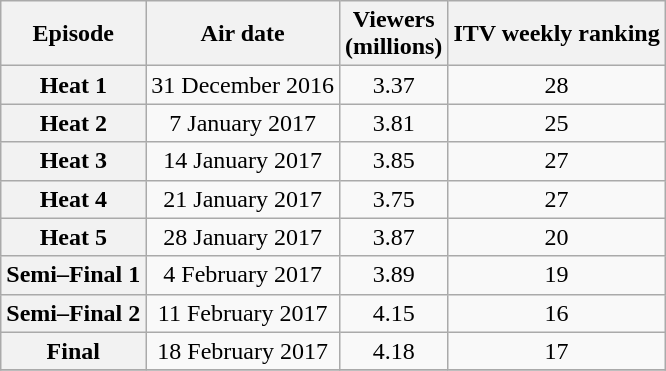<table class="wikitable" style="text-align:center">
<tr>
<th>Episode</th>
<th>Air date</th>
<th>Viewers<br>(millions)</th>
<th>ITV weekly ranking</th>
</tr>
<tr>
<th>Heat 1</th>
<td>31 December 2016</td>
<td>3.37</td>
<td>28</td>
</tr>
<tr>
<th>Heat 2</th>
<td>7 January 2017</td>
<td>3.81</td>
<td>25</td>
</tr>
<tr>
<th>Heat 3</th>
<td>14 January 2017</td>
<td>3.85</td>
<td>27</td>
</tr>
<tr>
<th>Heat 4</th>
<td>21 January 2017</td>
<td>3.75</td>
<td>27</td>
</tr>
<tr>
<th>Heat 5</th>
<td>28 January 2017</td>
<td>3.87</td>
<td>20</td>
</tr>
<tr>
<th>Semi–Final 1</th>
<td>4 February 2017</td>
<td>3.89</td>
<td>19</td>
</tr>
<tr>
<th>Semi–Final 2</th>
<td>11 February 2017</td>
<td>4.15</td>
<td>16</td>
</tr>
<tr>
<th>Final</th>
<td>18 February 2017</td>
<td>4.18</td>
<td>17</td>
</tr>
<tr>
</tr>
</table>
